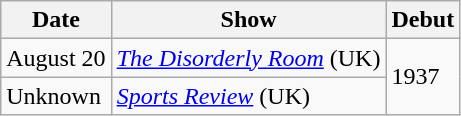<table class="wikitable">
<tr>
<th>Date</th>
<th>Show</th>
<th>Debut</th>
</tr>
<tr>
<td>August 20</td>
<td><em><a href='#'>The Disorderly Room</a></em> (UK)</td>
<td rowspan="2">1937</td>
</tr>
<tr>
<td>Unknown</td>
<td><em><a href='#'>Sports Review</a></em> (UK)</td>
</tr>
</table>
